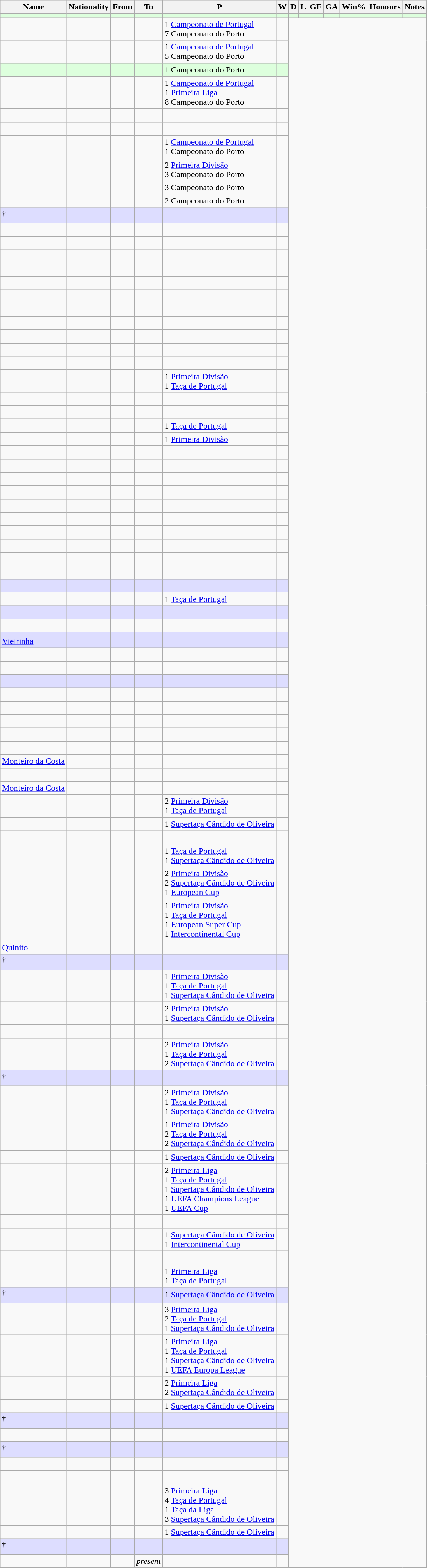<table class="wikitable sortable plainrowheaders">
<tr>
<th scope="col">Name</th>
<th scope="col">Nationality</th>
<th scope="col">From</th>
<th scope="col">To</th>
<th scope="col">P</th>
<th scope="col">W</th>
<th scope="col">D</th>
<th scope="col">L</th>
<th scope="col">GF</th>
<th scope="col">GA</th>
<th scope="col">Win%</th>
<th scope="col">Honours</th>
<th scope="col" class="unsortable">Notes</th>
</tr>
<tr bgcolor="#ddffdd">
<td><sup></sup></td>
<td></td>
<td></td>
<td></td>
<td align="center"></td>
<td align="center"></td>
<td align="center"></td>
<td align="center"></td>
<td align="center"></td>
<td align="center"></td>
<td align="center"></td>
<td></td>
<td></td>
</tr>
<tr>
<td></td>
<td></td>
<td></td>
<td><br></td>
<td><span></span>1 <a href='#'>Campeonato de Portugal</a><br>7 Campeonato do Porto</td>
<td></td>
</tr>
<tr>
<td></td>
<td></td>
<td></td>
<td><br></td>
<td><span></span>1 <a href='#'>Campeonato de Portugal</a><br>5 Campeonato do Porto</td>
<td></td>
</tr>
<tr bgcolor="#ddffdd">
<td><sup></sup></td>
<td></td>
<td></td>
<td><br></td>
<td><span></span>1 Campeonato do Porto</td>
<td></td>
</tr>
<tr>
<td></td>
<td></td>
<td></td>
<td><br></td>
<td><span></span>1 <a href='#'>Campeonato de Portugal</a><br>1 <a href='#'>Primeira Liga</a><br>8 Campeonato do Porto</td>
<td></td>
</tr>
<tr>
<td></td>
<td></td>
<td></td>
<td><br></td>
<td></td>
<td></td>
</tr>
<tr>
<td></td>
<td></td>
<td></td>
<td><br></td>
<td></td>
<td></td>
</tr>
<tr>
<td></td>
<td></td>
<td></td>
<td><br></td>
<td><span></span>1 <a href='#'>Campeonato de Portugal</a><br>1 Campeonato do Porto</td>
<td></td>
</tr>
<tr>
<td></td>
<td></td>
<td></td>
<td><br></td>
<td><span></span>2 <a href='#'>Primeira Divisão</a><br>3 Campeonato do Porto</td>
<td></td>
</tr>
<tr>
<td></td>
<td></td>
<td></td>
<td><br></td>
<td><span></span>3 Campeonato do Porto</td>
<td></td>
</tr>
<tr>
<td></td>
<td></td>
<td></td>
<td><br></td>
<td><span></span>2 Campeonato do Porto</td>
<td></td>
</tr>
<tr bgcolor="#ddddff">
<td><sup>†</sup></td>
<td></td>
<td></td>
<td><br></td>
<td></td>
<td></td>
</tr>
<tr>
<td></td>
<td></td>
<td></td>
<td><br></td>
<td></td>
<td></td>
</tr>
<tr>
<td></td>
<td></td>
<td></td>
<td><br></td>
<td></td>
<td></td>
</tr>
<tr>
<td></td>
<td></td>
<td></td>
<td><br></td>
<td></td>
<td></td>
</tr>
<tr>
<td></td>
<td></td>
<td></td>
<td><br></td>
<td></td>
<td></td>
</tr>
<tr>
<td></td>
<td></td>
<td></td>
<td><br></td>
<td></td>
<td></td>
</tr>
<tr>
<td></td>
<td></td>
<td></td>
<td><br></td>
<td></td>
<td></td>
</tr>
<tr>
<td></td>
<td></td>
<td></td>
<td><br></td>
<td></td>
<td></td>
</tr>
<tr>
<td></td>
<td></td>
<td></td>
<td><br></td>
<td></td>
<td></td>
</tr>
<tr>
<td></td>
<td></td>
<td></td>
<td><br></td>
<td></td>
<td></td>
</tr>
<tr>
<td></td>
<td></td>
<td></td>
<td><br></td>
<td></td>
<td></td>
</tr>
<tr>
<td></td>
<td></td>
<td></td>
<td><br></td>
<td></td>
<td></td>
</tr>
<tr>
<td></td>
<td></td>
<td></td>
<td><br></td>
<td><span></span>1 <a href='#'>Primeira Divisão</a><br>1 <a href='#'>Taça de Portugal</a></td>
<td></td>
</tr>
<tr>
<td></td>
<td></td>
<td></td>
<td><br></td>
<td></td>
<td></td>
</tr>
<tr>
<td></td>
<td></td>
<td></td>
<td><br></td>
<td></td>
<td></td>
</tr>
<tr>
<td></td>
<td></td>
<td></td>
<td><br></td>
<td><span></span>1 <a href='#'>Taça de Portugal</a></td>
<td></td>
</tr>
<tr>
<td></td>
<td></td>
<td></td>
<td><br></td>
<td><span></span>1 <a href='#'>Primeira Divisão</a></td>
<td></td>
</tr>
<tr>
<td></td>
<td></td>
<td></td>
<td><br></td>
<td></td>
<td></td>
</tr>
<tr>
<td></td>
<td></td>
<td></td>
<td><br></td>
<td></td>
<td></td>
</tr>
<tr>
<td></td>
<td></td>
<td></td>
<td><br></td>
<td></td>
<td></td>
</tr>
<tr>
<td></td>
<td></td>
<td></td>
<td><br></td>
<td></td>
<td></td>
</tr>
<tr>
<td></td>
<td></td>
<td></td>
<td><br></td>
<td></td>
<td></td>
</tr>
<tr>
<td></td>
<td></td>
<td></td>
<td><br></td>
<td></td>
<td></td>
</tr>
<tr>
<td></td>
<td></td>
<td></td>
<td><br></td>
<td></td>
<td></td>
</tr>
<tr>
<td></td>
<td></td>
<td></td>
<td><br></td>
<td></td>
<td></td>
</tr>
<tr>
<td></td>
<td></td>
<td></td>
<td><br></td>
<td></td>
<td></td>
</tr>
<tr>
<td></td>
<td></td>
<td></td>
<td><br></td>
<td></td>
<td></td>
</tr>
<tr bgcolor="#ddddff">
<td><sup></sup></td>
<td></td>
<td></td>
<td><br></td>
<td></td>
<td></td>
</tr>
<tr>
<td></td>
<td></td>
<td></td>
<td><br></td>
<td><span></span>1 <a href='#'>Taça de Portugal</a></td>
<td></td>
</tr>
<tr bgcolor="#ddddff">
<td><sup></sup></td>
<td></td>
<td></td>
<td><br></td>
<td></td>
<td></td>
</tr>
<tr>
<td></td>
<td></td>
<td></td>
<td><br></td>
<td></td>
<td></td>
</tr>
<tr bgcolor="#ddddff">
<td><a href='#'>Vieirinha</a><sup></sup></td>
<td></td>
<td></td>
<td><br></td>
<td></td>
<td></td>
</tr>
<tr>
<td></td>
<td></td>
<td></td>
<td><br></td>
<td></td>
<td></td>
</tr>
<tr>
<td></td>
<td></td>
<td></td>
<td><br></td>
<td></td>
<td></td>
</tr>
<tr bgcolor="#ddddff">
<td><sup></sup></td>
<td></td>
<td></td>
<td><br></td>
<td></td>
<td></td>
</tr>
<tr>
<td></td>
<td></td>
<td></td>
<td><br></td>
<td></td>
<td></td>
</tr>
<tr>
<td></td>
<td></td>
<td></td>
<td><br></td>
<td></td>
<td></td>
</tr>
<tr>
<td></td>
<td></td>
<td></td>
<td><br></td>
<td></td>
<td></td>
</tr>
<tr>
<td></td>
<td></td>
<td></td>
<td><br></td>
<td></td>
<td></td>
</tr>
<tr>
<td></td>
<td></td>
<td></td>
<td><br></td>
<td></td>
<td></td>
</tr>
<tr>
<td><a href='#'>Monteiro da Costa</a></td>
<td></td>
<td></td>
<td><br></td>
<td></td>
<td></td>
</tr>
<tr>
<td></td>
<td></td>
<td></td>
<td><br></td>
<td></td>
<td></td>
</tr>
<tr>
<td><a href='#'>Monteiro da Costa</a></td>
<td></td>
<td></td>
<td><br></td>
<td></td>
<td></td>
</tr>
<tr>
<td></td>
<td></td>
<td></td>
<td><br></td>
<td><span></span>2 <a href='#'>Primeira Divisão</a><br>1 <a href='#'>Taça de Portugal</a></td>
<td></td>
</tr>
<tr>
<td></td>
<td></td>
<td></td>
<td><br></td>
<td><span></span>1 <a href='#'>Supertaça Cândido de Oliveira</a></td>
<td></td>
</tr>
<tr>
<td></td>
<td></td>
<td></td>
<td><br></td>
<td></td>
<td></td>
</tr>
<tr>
<td></td>
<td></td>
<td></td>
<td><br></td>
<td><span></span>1 <a href='#'>Taça de Portugal</a><br>1 <a href='#'>Supertaça Cândido de Oliveira</a></td>
<td></td>
</tr>
<tr>
<td></td>
<td></td>
<td></td>
<td><br></td>
<td><span></span>2 <a href='#'>Primeira Divisão</a><br>2 <a href='#'>Supertaça Cândido de Oliveira</a><br>1 <a href='#'>European Cup</a></td>
<td></td>
</tr>
<tr>
<td></td>
<td></td>
<td></td>
<td><br></td>
<td><span></span>1 <a href='#'>Primeira Divisão</a><br>1 <a href='#'>Taça de Portugal</a><br>1 <a href='#'>European Super Cup</a><br>1 <a href='#'>Intercontinental Cup</a></td>
<td></td>
</tr>
<tr>
<td><a href='#'>Quinito</a></td>
<td></td>
<td></td>
<td><br></td>
<td></td>
<td></td>
</tr>
<tr bgcolor="#ddddff">
<td><sup>†</sup></td>
<td></td>
<td></td>
<td><br></td>
<td></td>
<td></td>
</tr>
<tr>
<td></td>
<td></td>
<td></td>
<td><br></td>
<td><span></span>1 <a href='#'>Primeira Divisão</a><br>1 <a href='#'>Taça de Portugal</a><br>1 <a href='#'>Supertaça Cândido de Oliveira</a></td>
<td></td>
</tr>
<tr>
<td></td>
<td></td>
<td></td>
<td><br></td>
<td><span></span>2 <a href='#'>Primeira Divisão</a><br>1 <a href='#'>Supertaça Cândido de Oliveira</a></td>
<td></td>
</tr>
<tr>
<td></td>
<td></td>
<td></td>
<td><br></td>
<td></td>
<td></td>
</tr>
<tr>
<td></td>
<td></td>
<td></td>
<td><br></td>
<td><span></span>2 <a href='#'>Primeira Divisão</a><br>1 <a href='#'>Taça de Portugal</a><br>2 <a href='#'>Supertaça Cândido de Oliveira</a></td>
<td></td>
</tr>
<tr bgcolor="#ddddff">
<td><sup>†</sup></td>
<td></td>
<td></td>
<td><br></td>
<td></td>
<td></td>
</tr>
<tr>
<td></td>
<td></td>
<td></td>
<td><br></td>
<td><span></span>2 <a href='#'>Primeira Divisão</a><br>1 <a href='#'>Taça de Portugal</a><br>1 <a href='#'>Supertaça Cândido de Oliveira</a></td>
<td></td>
</tr>
<tr>
<td></td>
<td></td>
<td></td>
<td><br></td>
<td><span></span>1 <a href='#'>Primeira Divisão</a><br>2 <a href='#'>Taça de Portugal</a><br>2 <a href='#'>Supertaça Cândido de Oliveira</a></td>
<td></td>
</tr>
<tr>
<td></td>
<td></td>
<td></td>
<td><br></td>
<td>1 <a href='#'>Supertaça Cândido de Oliveira</a></td>
<td></td>
</tr>
<tr>
<td></td>
<td></td>
<td></td>
<td><br></td>
<td><span></span>2 <a href='#'>Primeira Liga</a><br>1 <a href='#'>Taça de Portugal</a><br>1 <a href='#'>Supertaça Cândido de Oliveira</a><br>1 <a href='#'>UEFA Champions League</a><br>1 <a href='#'>UEFA Cup</a></td>
<td></td>
</tr>
<tr>
<td></td>
<td></td>
<td></td>
<td><br></td>
<td></td>
<td></td>
</tr>
<tr>
<td></td>
<td></td>
<td></td>
<td><br></td>
<td><span></span>1 <a href='#'>Supertaça Cândido de Oliveira</a><br>1 <a href='#'>Intercontinental Cup</a></td>
<td></td>
</tr>
<tr>
<td></td>
<td></td>
<td></td>
<td><br></td>
<td></td>
<td></td>
</tr>
<tr>
<td></td>
<td></td>
<td></td>
<td><br></td>
<td><span></span>1 <a href='#'>Primeira Liga</a><br>1 <a href='#'>Taça de Portugal</a></td>
<td></td>
</tr>
<tr bgcolor="#ddddff">
<td><sup>†</sup></td>
<td></td>
<td></td>
<td><br></td>
<td><span></span>1 <a href='#'>Supertaça Cândido de Oliveira</a></td>
<td></td>
</tr>
<tr>
<td></td>
<td></td>
<td></td>
<td><br></td>
<td><span></span>3 <a href='#'>Primeira Liga</a><br>2 <a href='#'>Taça de Portugal</a><br>1 <a href='#'>Supertaça Cândido de Oliveira</a></td>
<td></td>
</tr>
<tr>
<td></td>
<td></td>
<td></td>
<td><br></td>
<td><span></span>1 <a href='#'>Primeira Liga</a><br>1 <a href='#'>Taça de Portugal</a><br>1 <a href='#'>Supertaça Cândido de Oliveira</a><br>1 <a href='#'>UEFA Europa League</a></td>
<td></td>
</tr>
<tr>
<td></td>
<td></td>
<td></td>
<td><br></td>
<td><span></span>2 <a href='#'>Primeira Liga</a><br>2 <a href='#'>Supertaça Cândido de Oliveira</a></td>
<td></td>
</tr>
<tr>
<td></td>
<td></td>
<td></td>
<td><br></td>
<td><span></span>1 <a href='#'>Supertaça Cândido de Oliveira</a></td>
<td></td>
</tr>
<tr bgcolor="#ddddff">
<td><sup>†</sup></td>
<td></td>
<td></td>
<td><br></td>
<td></td>
<td></td>
</tr>
<tr>
<td></td>
<td></td>
<td></td>
<td><br></td>
<td></td>
<td></td>
</tr>
<tr bgcolor="#ddddff">
<td><sup>†</sup></td>
<td></td>
<td></td>
<td><br></td>
<td></td>
<td></td>
</tr>
<tr>
<td></td>
<td></td>
<td></td>
<td><br></td>
<td></td>
<td></td>
</tr>
<tr>
<td></td>
<td></td>
<td></td>
<td><br></td>
<td></td>
<td></td>
</tr>
<tr>
<td></td>
<td></td>
<td></td>
<td><br></td>
<td><span></span>3 <a href='#'>Primeira Liga</a><br>4 <a href='#'>Taça de Portugal</a><br>1 <a href='#'>Taça da Liga</a><br>3 <a href='#'>Supertaça Cândido de Oliveira</a></td>
<td></td>
</tr>
<tr>
<td></td>
<td></td>
<td></td>
<td><br></td>
<td><span></span>1 <a href='#'>Supertaça Cândido de Oliveira</a></td>
<td></td>
</tr>
<tr bgcolor="#ddddff">
<td><sup>†</sup></td>
<td></td>
<td></td>
<td><br></td>
<td></td>
<td></td>
</tr>
<tr>
<td></td>
<td></td>
<td></td>
<td><em>present</em><br></td>
<td></td>
<td></td>
</tr>
</table>
